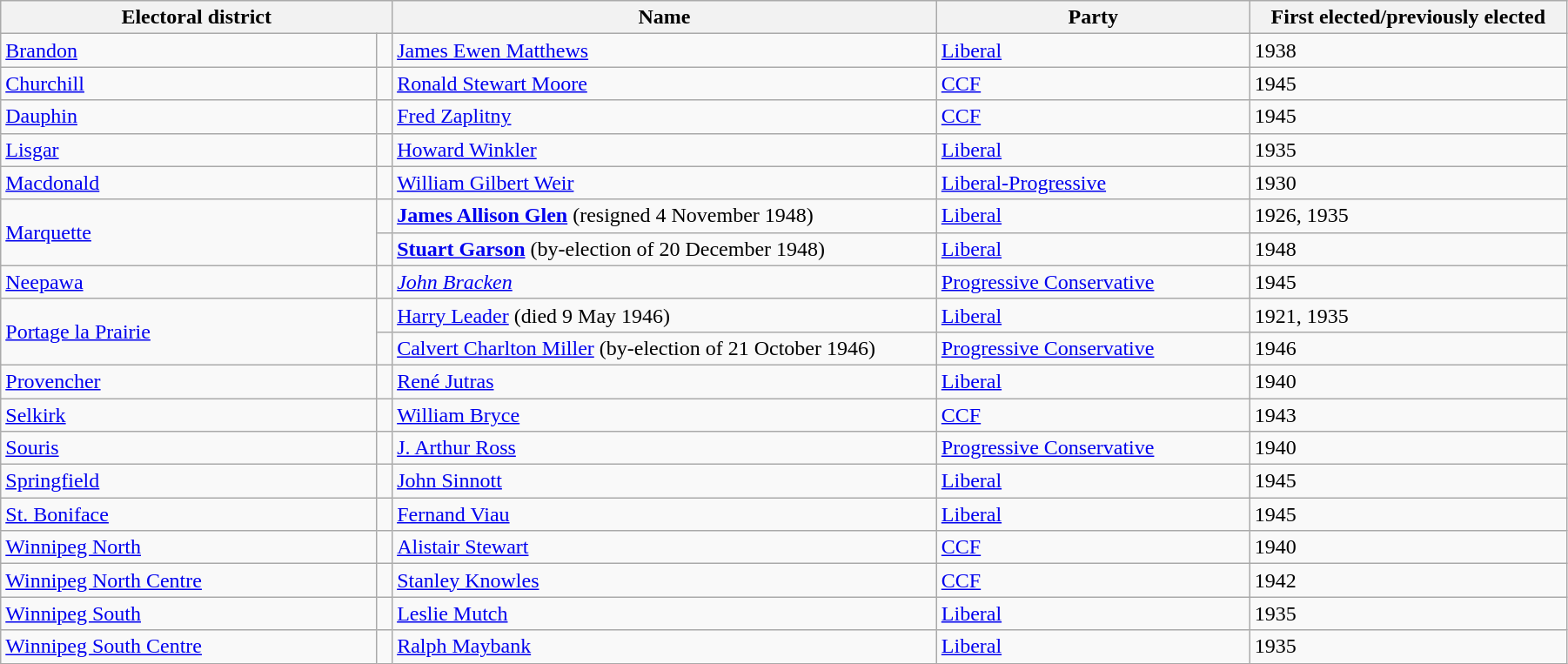<table class="wikitable" width=95%>
<tr>
<th colspan=2 width=25%>Electoral district</th>
<th>Name</th>
<th width=20%>Party</th>
<th>First elected/previously elected</th>
</tr>
<tr>
<td width=24%><a href='#'>Brandon</a></td>
<td></td>
<td><a href='#'>James Ewen Matthews</a></td>
<td><a href='#'>Liberal</a></td>
<td>1938</td>
</tr>
<tr>
<td><a href='#'>Churchill</a></td>
<td></td>
<td><a href='#'>Ronald Stewart Moore</a></td>
<td><a href='#'>CCF</a></td>
<td>1945</td>
</tr>
<tr>
<td><a href='#'>Dauphin</a></td>
<td></td>
<td><a href='#'>Fred Zaplitny</a></td>
<td><a href='#'>CCF</a></td>
<td>1945</td>
</tr>
<tr>
<td><a href='#'>Lisgar</a></td>
<td></td>
<td><a href='#'>Howard Winkler</a></td>
<td><a href='#'>Liberal</a></td>
<td>1935</td>
</tr>
<tr>
<td><a href='#'>Macdonald</a></td>
<td></td>
<td><a href='#'>William Gilbert Weir</a></td>
<td><a href='#'>Liberal-Progressive</a></td>
<td>1930</td>
</tr>
<tr>
<td rowspan=2><a href='#'>Marquette</a></td>
<td></td>
<td><strong><a href='#'>James Allison Glen</a></strong> (resigned 4 November 1948)</td>
<td><a href='#'>Liberal</a></td>
<td>1926, 1935</td>
</tr>
<tr>
<td></td>
<td><strong><a href='#'>Stuart Garson</a></strong> (by-election of 20 December 1948)</td>
<td><a href='#'>Liberal</a></td>
<td>1948</td>
</tr>
<tr>
<td><a href='#'>Neepawa</a></td>
<td></td>
<td><em><a href='#'>John Bracken</a></em></td>
<td><a href='#'>Progressive Conservative</a></td>
<td>1945</td>
</tr>
<tr>
<td rowspan=2><a href='#'>Portage la Prairie</a></td>
<td></td>
<td><a href='#'>Harry Leader</a> (died 9 May 1946)</td>
<td><a href='#'>Liberal</a></td>
<td>1921, 1935</td>
</tr>
<tr>
<td></td>
<td><a href='#'>Calvert Charlton Miller</a> (by-election of 21 October 1946)</td>
<td><a href='#'>Progressive Conservative</a></td>
<td>1946</td>
</tr>
<tr>
<td><a href='#'>Provencher</a></td>
<td></td>
<td><a href='#'>René Jutras</a></td>
<td><a href='#'>Liberal</a></td>
<td>1940</td>
</tr>
<tr>
<td><a href='#'>Selkirk</a></td>
<td></td>
<td><a href='#'>William Bryce</a></td>
<td><a href='#'>CCF</a></td>
<td>1943</td>
</tr>
<tr>
<td><a href='#'>Souris</a></td>
<td></td>
<td><a href='#'>J. Arthur Ross</a></td>
<td><a href='#'>Progressive Conservative</a></td>
<td>1940</td>
</tr>
<tr>
<td><a href='#'>Springfield</a></td>
<td></td>
<td><a href='#'>John Sinnott</a></td>
<td><a href='#'>Liberal</a></td>
<td>1945</td>
</tr>
<tr>
<td><a href='#'>St. Boniface</a></td>
<td></td>
<td><a href='#'>Fernand Viau</a></td>
<td><a href='#'>Liberal</a></td>
<td>1945</td>
</tr>
<tr>
<td><a href='#'>Winnipeg North</a></td>
<td></td>
<td><a href='#'>Alistair Stewart</a></td>
<td><a href='#'>CCF</a></td>
<td>1940</td>
</tr>
<tr>
<td><a href='#'>Winnipeg North Centre</a></td>
<td></td>
<td><a href='#'>Stanley Knowles</a></td>
<td><a href='#'>CCF</a></td>
<td>1942</td>
</tr>
<tr>
<td><a href='#'>Winnipeg South</a></td>
<td></td>
<td><a href='#'>Leslie Mutch</a> </td>
<td><a href='#'>Liberal</a></td>
<td>1935</td>
</tr>
<tr>
<td><a href='#'>Winnipeg South Centre</a></td>
<td></td>
<td><a href='#'>Ralph Maybank</a> </td>
<td><a href='#'>Liberal</a></td>
<td>1935</td>
</tr>
</table>
